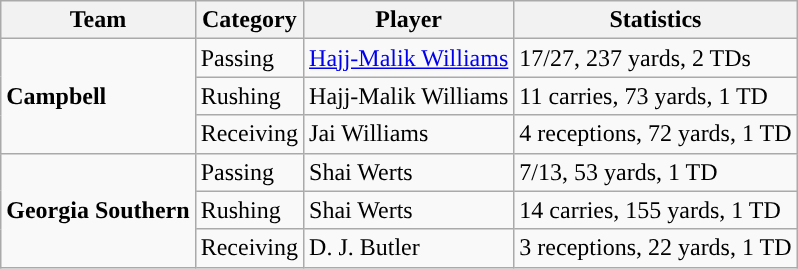<table class="wikitable" style="float: left;">
<tr>
<th>Team</th>
<th>Category</th>
<th>Player</th>
<th>Statistics</th>
</tr>
<tr>
<td rowspan=3><strong>Campbell</strong></td>
<td>Passing</td>
<td><a href='#'>Hajj-Malik Williams</a></td>
<td>17/27, 237 yards, 2 TDs</td>
</tr>
<tr>
<td>Rushing</td>
<td>Hajj-Malik Williams</td>
<td>11 carries, 73 yards, 1 TD</td>
</tr>
<tr>
<td>Receiving</td>
<td>Jai Williams</td>
<td>4 receptions, 72 yards, 1 TD</td>
</tr>
<tr>
<td rowspan=3><strong>Georgia Southern</strong></td>
<td>Passing</td>
<td>Shai Werts</td>
<td>7/13, 53 yards, 1 TD</td>
</tr>
<tr>
<td>Rushing</td>
<td>Shai Werts</td>
<td>14 carries, 155 yards, 1 TD</td>
</tr>
<tr>
<td>Receiving</td>
<td>D. J. Butler</td>
<td>3 receptions, 22 yards, 1 TD</td>
</tr>
</table>
